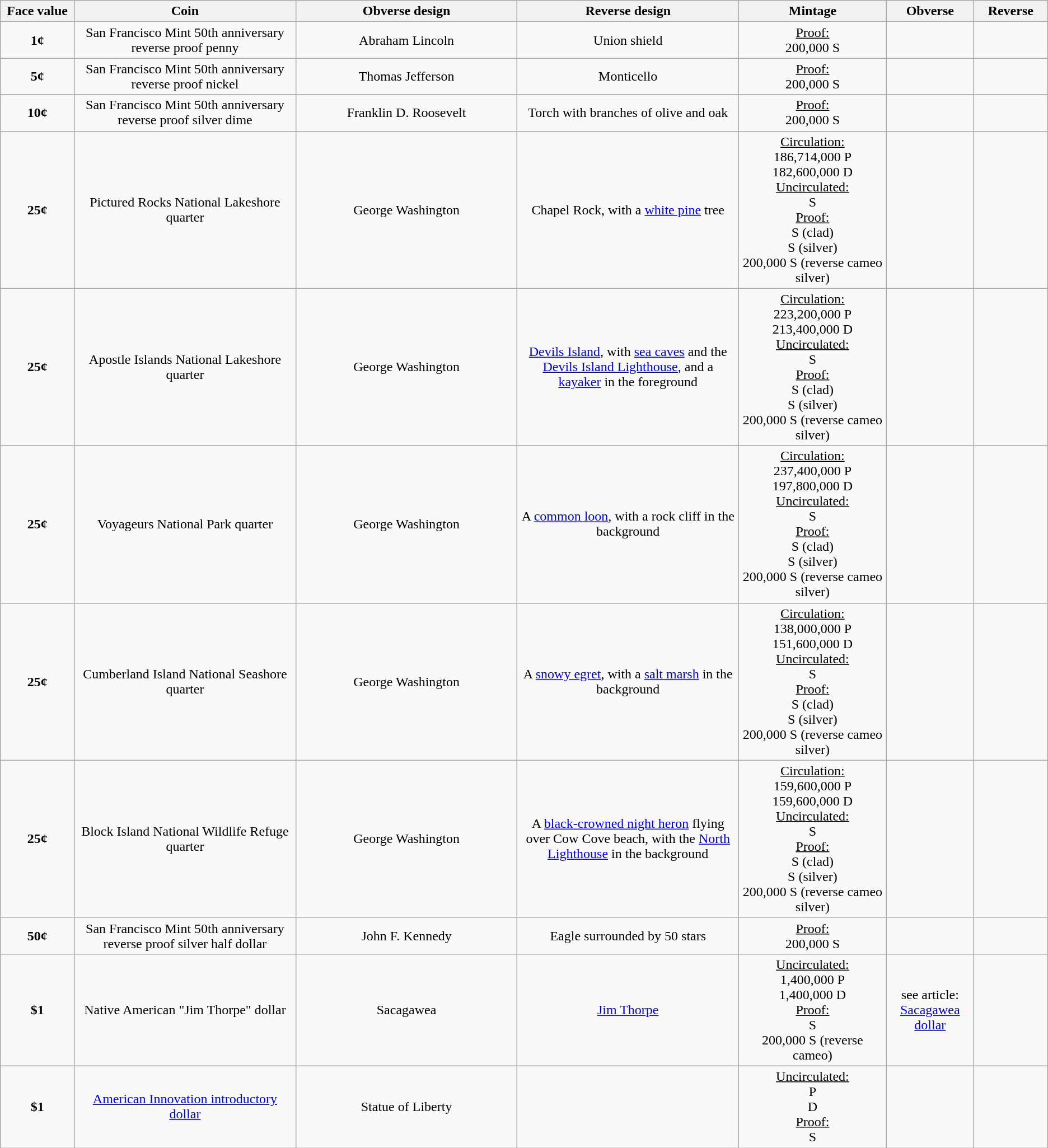<table class="wikitable">
<tr>
<th width="5%">Face value</th>
<th width="15%">Coin</th>
<th width="15%">Obverse design</th>
<th width="15%">Reverse design</th>
<th width="10%">Mintage</th>
<th width="5%">Obverse</th>
<th width="5%">Reverse</th>
</tr>
<tr>
<td align="center"><strong>1¢</strong></td>
<td align="center">San Francisco Mint 50th anniversary reverse proof penny </td>
<td align="center">Abraham Lincoln</td>
<td align="center">Union shield</td>
<td align="center"><u>Proof:</u><br>200,000 S</td>
<td></td>
<td></td>
</tr>
<tr>
<td align="center"><strong>5¢</strong></td>
<td align="center">San Francisco Mint 50th anniversary reverse proof nickel </td>
<td align="center">Thomas Jefferson</td>
<td align="center">Monticello</td>
<td align="center"><u>Proof:</u><br>200,000 S</td>
<td></td>
<td></td>
</tr>
<tr>
<td align="center"><strong>10¢</strong></td>
<td align="center">San Francisco Mint 50th anniversary reverse proof silver dime </td>
<td align="center">Franklin D. Roosevelt</td>
<td align="center">Torch with branches of olive and oak</td>
<td align="center"><u>Proof:</u><br>200,000 S</td>
<td></td>
<td></td>
</tr>
<tr>
<td align="center"><strong>25¢</strong></td>
<td align="center">Pictured Rocks National Lakeshore quarter</td>
<td align="center">George Washington</td>
<td align="center">Chapel Rock, with a <a href='#'>white pine</a> tree</td>
<td align="center"><u>Circulation:</u><br>186,714,000 P<br>182,600,000 D<br><u>Uncirculated:</u><br> S<br><u>Proof:</u><br> S (clad)<br> S (silver)<br>200,000 S (reverse cameo silver)</td>
<td></td>
<td></td>
</tr>
<tr>
<td align="center"><strong>25¢</strong></td>
<td align="center">Apostle Islands National Lakeshore quarter</td>
<td align="center">George Washington</td>
<td align="center"><a href='#'>Devils Island</a>, with <a href='#'>sea caves</a> and the <a href='#'>Devils Island Lighthouse</a>, and a <a href='#'>kayaker</a> in the foreground</td>
<td align="center"><u>Circulation:</u><br>223,200,000 P<br>213,400,000 D<br><u>Uncirculated:</u><br> S<br><u>Proof:</u><br> S (clad)<br> S (silver)<br>200,000 S (reverse cameo silver)</td>
<td></td>
<td></td>
</tr>
<tr>
<td align="center"><strong>25¢</strong></td>
<td align="center">Voyageurs National Park quarter</td>
<td align="center">George Washington</td>
<td align="center">A <a href='#'>common loon</a>, with a rock cliff in the background</td>
<td align="center"><u>Circulation:</u><br>237,400,000 P<br>197,800,000 D<br><u>Uncirculated:</u><br> S<br><u>Proof:</u><br> S (clad)<br> S (silver)<br>200,000 S (reverse cameo silver)</td>
<td></td>
<td></td>
</tr>
<tr>
<td align="center"><strong>25¢</strong></td>
<td align="center">Cumberland Island National Seashore quarter</td>
<td align="center">George Washington</td>
<td align="center">A <a href='#'>snowy egret</a>, with a <a href='#'>salt marsh</a> in the background</td>
<td align="center"><u>Circulation:</u><br>138,000,000 P<br>151,600,000 D<br><u>Uncirculated:</u><br> S<br><u>Proof:</u><br> S (clad)<br> S (silver)<br>200,000 S (reverse cameo silver)</td>
<td></td>
<td></td>
</tr>
<tr>
<td align="center"><strong>25¢</strong></td>
<td align="center">Block Island National Wildlife Refuge quarter</td>
<td align="center">George Washington</td>
<td align="center">A <a href='#'>black-crowned night heron</a> flying over Cow Cove beach, with the <a href='#'>North Lighthouse</a> in the background</td>
<td align="center"><u>Circulation:</u><br>159,600,000 P<br>159,600,000 D<br><u>Uncirculated:</u><br> S<br><u>Proof:</u><br> S (clad)<br> S (silver)<br>200,000 S (reverse cameo silver)</td>
<td></td>
<td></td>
</tr>
<tr>
<td align="center"><strong>50¢</strong></td>
<td align="center">San Francisco Mint 50th anniversary reverse proof silver half dollar </td>
<td align="center">John F. Kennedy</td>
<td align="center">Eagle surrounded by 50 stars</td>
<td align="center"><u>Proof:</u><br>200,000 S</td>
<td></td>
<td></td>
</tr>
<tr>
<td align="center"><strong>$1</strong></td>
<td align="center">Native American "Jim Thorpe" dollar </td>
<td align="center">Sacagawea</td>
<td align="center"><a href='#'>Jim Thorpe</a></td>
<td align="center"><u>Uncirculated:</u><br>1,400,000 P<br>1,400,000 D<br><u>Proof:</u><br> S<br>200,000 S (reverse cameo)</td>
<td align="center">see article: <a href='#'>Sacagawea dollar</a></td>
<td></td>
</tr>
<tr>
<td align="center"><strong>$1</strong></td>
<td align="center"><a href='#'>American Innovation introductory dollar</a> </td>
<td align="center">Statue of Liberty</td>
<td align="center"></td>
<td align="center"><u>Uncirculated:</u><br> P<br> D<br><u>Proof:</u><br> S</td>
<td></td>
<td></td>
</tr>
</table>
